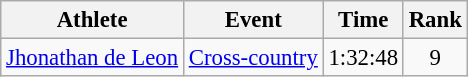<table class=wikitable style="font-size:95%">
<tr>
<th>Athlete</th>
<th>Event</th>
<th>Time</th>
<th>Rank</th>
</tr>
<tr align=center>
<td align=left><a href='#'>Jhonathan de Leon</a></td>
<td align=left><a href='#'>Cross-country</a></td>
<td>1:32:48</td>
<td>9</td>
</tr>
</table>
